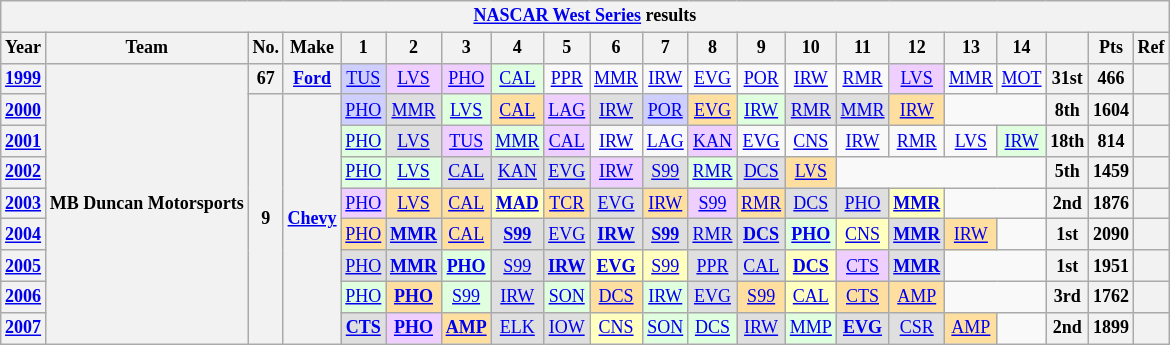<table class="wikitable" style="text-align:center; font-size:75%">
<tr>
<th colspan=23><a href='#'>NASCAR West Series</a> results</th>
</tr>
<tr>
<th>Year</th>
<th>Team</th>
<th>No.</th>
<th>Make</th>
<th>1</th>
<th>2</th>
<th>3</th>
<th>4</th>
<th>5</th>
<th>6</th>
<th>7</th>
<th>8</th>
<th>9</th>
<th>10</th>
<th>11</th>
<th>12</th>
<th>13</th>
<th>14</th>
<th></th>
<th>Pts</th>
<th>Ref</th>
</tr>
<tr>
<th><a href='#'>1999</a></th>
<th rowspan=9>MB Duncan Motorsports</th>
<th>67</th>
<th><a href='#'>Ford</a></th>
<td style="background:#CFCFFF;"><a href='#'>TUS</a><br></td>
<td style="background:#EFCFFF;"><a href='#'>LVS</a><br></td>
<td style="background:#EFCFFF;"><a href='#'>PHO</a><br></td>
<td style="background:#DFFFDF;"><a href='#'>CAL</a><br></td>
<td><a href='#'>PPR</a></td>
<td><a href='#'>MMR</a></td>
<td><a href='#'>IRW</a></td>
<td><a href='#'>EVG</a></td>
<td><a href='#'>POR</a></td>
<td><a href='#'>IRW</a></td>
<td><a href='#'>RMR</a></td>
<td style="background:#EFCFFF;"><a href='#'>LVS</a><br></td>
<td><a href='#'>MMR</a></td>
<td><a href='#'>MOT</a></td>
<th>31st</th>
<th>466</th>
<th></th>
</tr>
<tr>
<th><a href='#'>2000</a></th>
<th rowspan=8>9</th>
<th rowspan=8><a href='#'>Chevy</a></th>
<td style="background:#CFCFFF;"><a href='#'>PHO</a><br></td>
<td style="background:#DFDFDF;"><a href='#'>MMR</a><br></td>
<td style="background:#DFFFDF;"><a href='#'>LVS</a><br></td>
<td style="background:#FFDF9F;"><a href='#'>CAL</a><br></td>
<td style="background:#EFCFFF;"><a href='#'>LAG</a><br></td>
<td style="background:#DFDFDF;"><a href='#'>IRW</a><br></td>
<td style="background:#CFCFFF;"><a href='#'>POR</a><br></td>
<td style="background:#FFDF9F;"><a href='#'>EVG</a><br></td>
<td style="background:#DFFFDF;"><a href='#'>IRW</a><br></td>
<td style="background:#DFDFDF;"><a href='#'>RMR</a><br></td>
<td style="background:#DFDFDF;"><a href='#'>MMR</a><br></td>
<td style="background:#FFDF9F;"><a href='#'>IRW</a><br></td>
<td colspan=2></td>
<th>8th</th>
<th>1604</th>
<th></th>
</tr>
<tr>
<th><a href='#'>2001</a></th>
<td style="background:#DFFFDF;"><a href='#'>PHO</a><br></td>
<td style="background:#DFDFDF;"><a href='#'>LVS</a><br></td>
<td style="background:#EFCFFF;"><a href='#'>TUS</a><br></td>
<td style="background:#DFFFDF;"><a href='#'>MMR</a><br></td>
<td style="background:#EFCFFF;"><a href='#'>CAL</a><br></td>
<td><a href='#'>IRW</a></td>
<td><a href='#'>LAG</a></td>
<td style="background:#EFCFFF;"><a href='#'>KAN</a><br></td>
<td><a href='#'>EVG</a></td>
<td><a href='#'>CNS</a></td>
<td><a href='#'>IRW</a></td>
<td><a href='#'>RMR</a></td>
<td><a href='#'>LVS</a></td>
<td style="background:#DFFFDF;"><a href='#'>IRW</a><br></td>
<th>18th</th>
<th>814</th>
<th></th>
</tr>
<tr>
<th><a href='#'>2002</a></th>
<td style="background:#DFFFDF;"><a href='#'>PHO</a><br></td>
<td style="background:#DFFFDF;"><a href='#'>LVS</a><br></td>
<td style="background:#DFDFDF;"><a href='#'>CAL</a><br></td>
<td style="background:#DFDFDF;"><a href='#'>KAN</a><br></td>
<td style="background:#DFDFDF;"><a href='#'>EVG</a><br></td>
<td style="background:#EFCFFF;"><a href='#'>IRW</a><br></td>
<td style="background:#DFDFDF;"><a href='#'>S99</a><br></td>
<td style="background:#DFFFDF;"><a href='#'>RMR</a><br></td>
<td style="background:#DFDFDF;"><a href='#'>DCS</a><br></td>
<td style="background:#FFDF9F;"><a href='#'>LVS</a><br></td>
<td colspan=4></td>
<th>5th</th>
<th>1459</th>
<th></th>
</tr>
<tr>
<th><a href='#'>2003</a></th>
<td style="background:#EFCFFF;"><a href='#'>PHO</a><br></td>
<td style="background:#FFDF9F;"><a href='#'>LVS</a><br></td>
<td style="background:#FFDF9F;"><a href='#'>CAL</a><br></td>
<td style="background:#FFFFBF;"><strong><a href='#'>MAD</a></strong><br></td>
<td style="background:#FFDF9F;"><a href='#'>TCR</a><br></td>
<td style="background:#DFDFDF;"><a href='#'>EVG</a><br></td>
<td style="background:#FFDF9F;"><a href='#'>IRW</a><br></td>
<td style="background:#EFCFFF;"><a href='#'>S99</a><br></td>
<td style="background:#FFDF9F;"><a href='#'>RMR</a><br></td>
<td style="background:#DFDFDF;"><a href='#'>DCS</a><br></td>
<td style="background:#DFDFDF;"><a href='#'>PHO</a><br></td>
<td style="background:#FFFFBF;"><strong><a href='#'>MMR</a></strong><br></td>
<td colspan=2></td>
<th>2nd</th>
<th>1876</th>
<th></th>
</tr>
<tr>
<th><a href='#'>2004</a></th>
<td style="background:#FFDF9F;"><a href='#'>PHO</a><br></td>
<td style="background:#DFDFDF;"><strong><a href='#'>MMR</a></strong><br></td>
<td style="background:#FFDF9F;"><a href='#'>CAL</a><br></td>
<td style="background:#DFDFDF;"><strong><a href='#'>S99</a></strong><br></td>
<td style="background:#DFDFDF;"><a href='#'>EVG</a><br></td>
<td style="background:#DFDFDF;"><strong><a href='#'>IRW</a></strong><br></td>
<td style="background:#DFDFDF;"><strong><a href='#'>S99</a></strong><br></td>
<td style="background:#DFDFDF;"><a href='#'>RMR</a><br></td>
<td style="background:#DFDFDF;"><strong><a href='#'>DCS</a></strong><br></td>
<td style="background:#DFFFDF;"><strong><a href='#'>PHO</a></strong><br></td>
<td style="background:#FFFFBF;"><a href='#'>CNS</a><br></td>
<td style="background:#DFDFDF;"><strong><a href='#'>MMR</a></strong><br></td>
<td style="background:#FFDF9F;"><a href='#'>IRW</a><br></td>
<td></td>
<th>1st</th>
<th>2090</th>
<th></th>
</tr>
<tr>
<th><a href='#'>2005</a></th>
<td style="background:#DFDFDF;"><a href='#'>PHO</a><br></td>
<td style="background:#DFDFDF;"><strong><a href='#'>MMR</a></strong><br></td>
<td style="background:#DFFFDF;"><strong><a href='#'>PHO</a></strong><br></td>
<td style="background:#DFDFDF;"><a href='#'>S99</a><br></td>
<td style="background:#DFDFDF;"><strong><a href='#'>IRW</a></strong><br></td>
<td style="background:#FFFFBF;"><strong><a href='#'>EVG</a></strong><br></td>
<td style="background:#FFFFBF;"><a href='#'>S99</a><br></td>
<td style="background:#DFDFDF;"><a href='#'>PPR</a><br></td>
<td style="background:#DFDFDF;"><a href='#'>CAL</a><br></td>
<td style="background:#FFFFBF;"><strong><a href='#'>DCS</a></strong><br></td>
<td style="background:#EFCFFF;"><a href='#'>CTS</a><br></td>
<td style="background:#DFDFDF;"><strong><a href='#'>MMR</a></strong><br></td>
<td colspan=2></td>
<th>1st</th>
<th>1951</th>
<th></th>
</tr>
<tr>
<th><a href='#'>2006</a></th>
<td style="background:#DFFFDF;"><a href='#'>PHO</a><br></td>
<td style="background:#FFDF9F;"><strong><a href='#'>PHO</a></strong><br></td>
<td style="background:#DFFFDF;"><a href='#'>S99</a><br></td>
<td style="background:#DFDFDF;"><a href='#'>IRW</a><br></td>
<td style="background:#DFFFDF;"><a href='#'>SON</a><br></td>
<td style="background:#FFDF9F;"><a href='#'>DCS</a><br></td>
<td style="background:#DFFFDF;"><a href='#'>IRW</a><br></td>
<td style="background:#DFDFDF;"><a href='#'>EVG</a><br></td>
<td style="background:#FFDF9F;"><a href='#'>S99</a><br></td>
<td style="background:#FFFFBF;"><a href='#'>CAL</a><br></td>
<td style="background:#FFDF9F;"><a href='#'>CTS</a><br></td>
<td style="background:#FFDF9F;"><a href='#'>AMP</a><br></td>
<td colspan=2></td>
<th>3rd</th>
<th>1762</th>
<th></th>
</tr>
<tr>
<th><a href='#'>2007</a></th>
<td style="background:#DFDFDF;"><strong><a href='#'>CTS</a></strong><br></td>
<td style="background:#EFCFFF;"><strong><a href='#'>PHO</a></strong><br></td>
<td style="background:#FFDF9F;"><strong><a href='#'>AMP</a></strong><br></td>
<td style="background:#DFDFDF;"><a href='#'>ELK</a><br></td>
<td style="background:#DFDFDF;"><a href='#'>IOW</a><br></td>
<td style="background:#FFFFBF;"><a href='#'>CNS</a><br></td>
<td style="background:#DFFFDF;"><a href='#'>SON</a><br></td>
<td style="background:#DFFFDF;"><a href='#'>DCS</a><br></td>
<td style="background:#DFDFDF;"><a href='#'>IRW</a><br></td>
<td style="background:#DFFFDF;"><a href='#'>MMP</a><br></td>
<td style="background:#DFDFDF;"><strong><a href='#'>EVG</a></strong><br></td>
<td style="background:#DFDFDF;"><a href='#'>CSR</a><br></td>
<td style="background:#FFDF9F;"><a href='#'>AMP</a><br></td>
<td></td>
<th>2nd</th>
<th>1899</th>
<th></th>
</tr>
</table>
